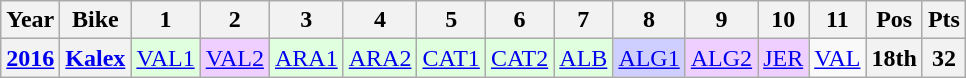<table class="wikitable" style="text-align:center">
<tr>
<th>Year</th>
<th>Bike</th>
<th>1</th>
<th>2</th>
<th>3</th>
<th>4</th>
<th>5</th>
<th>6</th>
<th>7</th>
<th>8</th>
<th>9</th>
<th>10</th>
<th>11</th>
<th>Pos</th>
<th>Pts</th>
</tr>
<tr>
<th><a href='#'>2016</a></th>
<th><a href='#'>Kalex</a></th>
<td style="background:#dfffdf;"><a href='#'>VAL1</a><br></td>
<td style="background:#efcfff;"><a href='#'>VAL2</a><br></td>
<td style="background:#dfffdf;"><a href='#'>ARA1</a><br></td>
<td style="background:#dfffdf;"><a href='#'>ARA2</a><br></td>
<td style="background:#dfffdf;"><a href='#'>CAT1</a><br></td>
<td style="background:#dfffdf;"><a href='#'>CAT2</a><br></td>
<td style="background:#dfffdf;"><a href='#'>ALB</a><br></td>
<td style="background:#cfcfff;"><a href='#'>ALG1</a><br></td>
<td style="background:#efcfff;"><a href='#'>ALG2</a><br></td>
<td style="background:#efcfff;"><a href='#'>JER</a><br></td>
<td><a href='#'>VAL</a></td>
<th>18th</th>
<th>32</th>
</tr>
</table>
